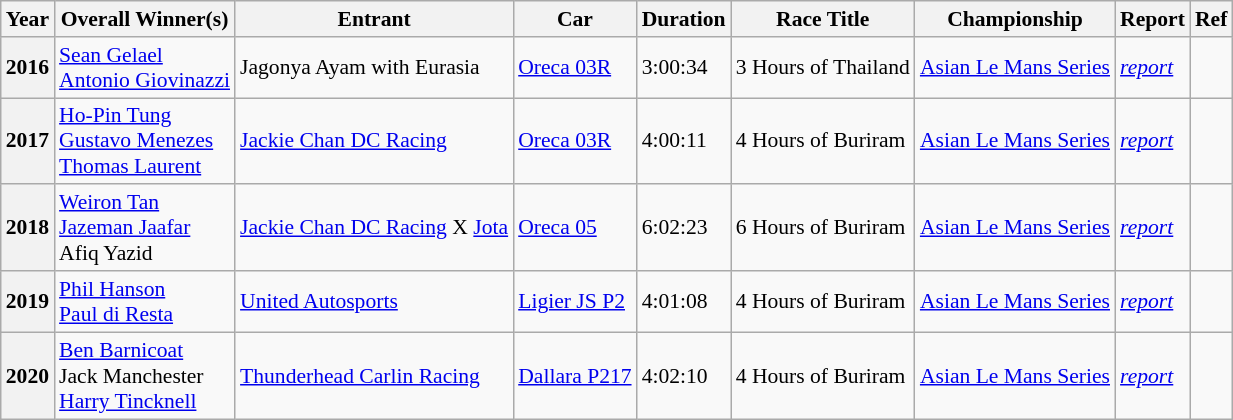<table class="wikitable" style="font-size: 90%;">
<tr>
<th>Year</th>
<th>Overall Winner(s)</th>
<th>Entrant</th>
<th>Car</th>
<th>Duration</th>
<th>Race Title</th>
<th>Championship</th>
<th>Report</th>
<th>Ref</th>
</tr>
<tr>
<th>2016</th>
<td nowrap> <a href='#'>Sean Gelael</a><br> <a href='#'>Antonio Giovinazzi</a></td>
<td> Jagonya Ayam with Eurasia</td>
<td><a href='#'>Oreca 03R</a></td>
<td>3:00:34</td>
<td>3 Hours of Thailand</td>
<td><a href='#'>Asian Le Mans Series</a></td>
<td><em><a href='#'>report</a></em></td>
<td></td>
</tr>
<tr>
<th>2017</th>
<td nowrap> <a href='#'>Ho-Pin Tung</a><br> <a href='#'>Gustavo Menezes</a><br> <a href='#'>Thomas Laurent</a></td>
<td> <a href='#'>Jackie Chan DC Racing</a></td>
<td><a href='#'>Oreca 03R</a></td>
<td>4:00:11</td>
<td>4 Hours of Buriram</td>
<td><a href='#'>Asian Le Mans Series</a></td>
<td><em><a href='#'>report</a></em></td>
<td></td>
</tr>
<tr>
<th>2018</th>
<td nowrap> <a href='#'>Weiron Tan</a><br> <a href='#'>Jazeman Jaafar</a><br> Afiq Yazid</td>
<td> <a href='#'>Jackie Chan DC Racing</a> X <a href='#'>Jota</a></td>
<td><a href='#'>Oreca 05</a></td>
<td>6:02:23</td>
<td>6 Hours of Buriram</td>
<td><a href='#'>Asian Le Mans Series</a></td>
<td><em><a href='#'>report</a></em></td>
<td></td>
</tr>
<tr>
<th>2019</th>
<td nowrap> <a href='#'>Phil Hanson</a><br> <a href='#'>Paul di Resta</a></td>
<td> <a href='#'>United Autosports</a></td>
<td><a href='#'>Ligier JS P2</a></td>
<td>4:01:08</td>
<td>4 Hours of Buriram</td>
<td><a href='#'>Asian Le Mans Series</a></td>
<td><em><a href='#'>report</a></em></td>
<td></td>
</tr>
<tr>
<th>2020</th>
<td nowrap> <a href='#'>Ben Barnicoat</a><br> Jack Manchester<br> <a href='#'>Harry Tincknell</a></td>
<td> <a href='#'>Thunderhead Carlin Racing</a></td>
<td><a href='#'>Dallara P217</a></td>
<td>4:02:10</td>
<td>4 Hours of Buriram</td>
<td><a href='#'>Asian Le Mans Series</a></td>
<td><em><a href='#'>report</a></em></td>
<td></td>
</tr>
</table>
